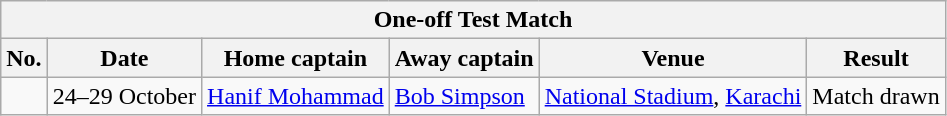<table class="wikitable">
<tr>
<th colspan="9">One-off Test Match</th>
</tr>
<tr>
<th>No.</th>
<th>Date</th>
<th>Home captain</th>
<th>Away captain</th>
<th>Venue</th>
<th>Result</th>
</tr>
<tr>
<td></td>
<td>24–29 October</td>
<td><a href='#'>Hanif Mohammad</a></td>
<td><a href='#'>Bob Simpson</a></td>
<td><a href='#'>National Stadium</a>, <a href='#'>Karachi</a></td>
<td>Match drawn</td>
</tr>
</table>
